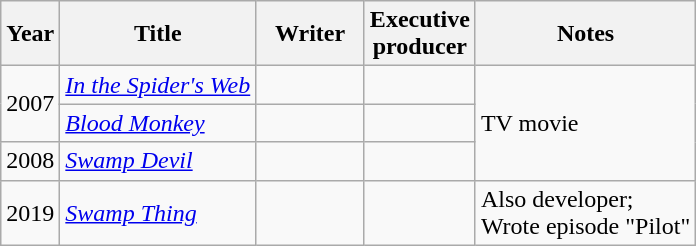<table class="wikitable">
<tr>
<th>Year</th>
<th>Title</th>
<th width=65>Writer</th>
<th>Executive<br>producer</th>
<th>Notes</th>
</tr>
<tr>
<td rowspan=2>2007</td>
<td><em><a href='#'>In the Spider's Web</a></em></td>
<td></td>
<td></td>
<td rowspan=3>TV movie</td>
</tr>
<tr>
<td><em><a href='#'>Blood Monkey</a></em></td>
<td></td>
<td></td>
</tr>
<tr>
<td>2008</td>
<td><em><a href='#'>Swamp Devil</a></em></td>
<td></td>
<td></td>
</tr>
<tr>
<td>2019</td>
<td><em><a href='#'>Swamp Thing</a></em></td>
<td></td>
<td></td>
<td>Also developer;<br>Wrote episode "Pilot"</td>
</tr>
</table>
